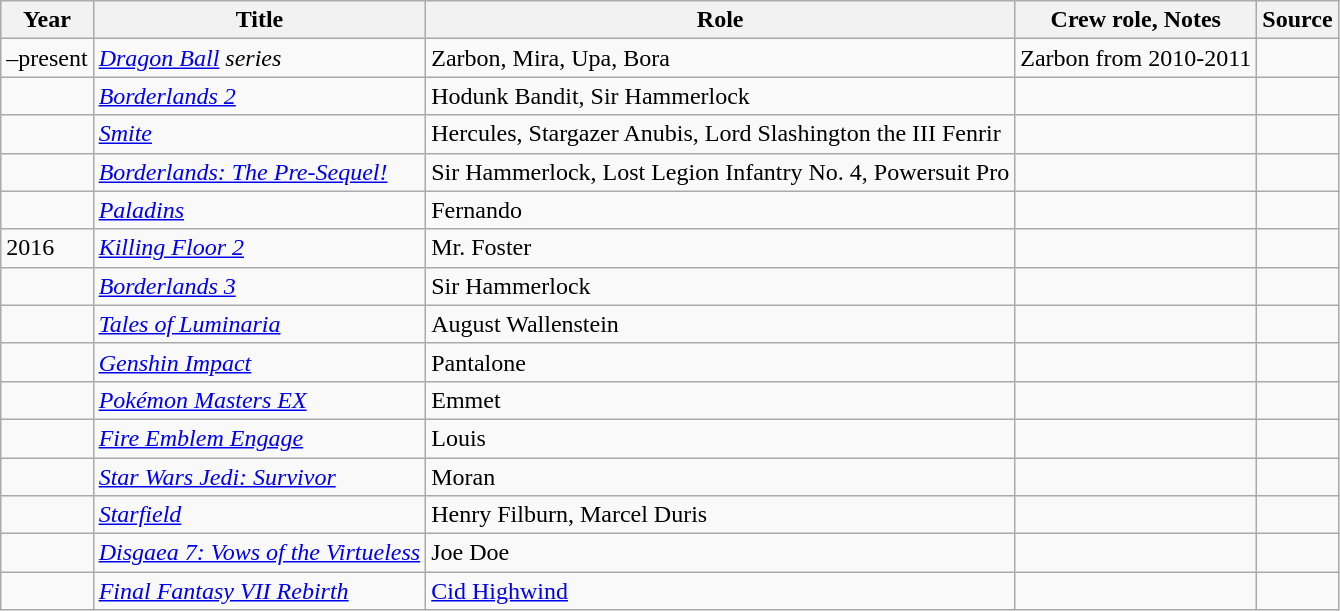<table class="wikitable sortable plainrowheaders">
<tr>
<th>Year</th>
<th>Title</th>
<th>Role</th>
<th class="unsortable">Crew role, Notes</th>
<th class="unsortable">Source</th>
</tr>
<tr>
<td>–present</td>
<td><em><a href='#'>Dragon Ball</a> series</em></td>
<td>Zarbon, Mira, Upa, Bora</td>
<td>Zarbon from 2010-2011</td>
<td></td>
</tr>
<tr>
<td></td>
<td><em><a href='#'>Borderlands 2</a></em></td>
<td>Hodunk Bandit, Sir Hammerlock</td>
<td></td>
<td></td>
</tr>
<tr>
<td></td>
<td><em><a href='#'>Smite</a></em></td>
<td>Hercules, Stargazer Anubis, Lord Slashington the III Fenrir</td>
<td></td>
<td></td>
</tr>
<tr>
<td></td>
<td><em><a href='#'>Borderlands: The Pre-Sequel!</a></em></td>
<td>Sir Hammerlock, Lost Legion Infantry No. 4, Powersuit Pro</td>
<td></td>
<td></td>
</tr>
<tr>
<td></td>
<td><em><a href='#'>Paladins</a></em></td>
<td>Fernando</td>
<td></td>
<td></td>
</tr>
<tr>
<td>2016</td>
<td><em><a href='#'>Killing Floor 2</a></em></td>
<td>Mr. Foster</td>
<td></td>
<td></td>
</tr>
<tr>
<td></td>
<td><em><a href='#'>Borderlands 3</a></em></td>
<td>Sir Hammerlock</td>
<td></td>
<td></td>
</tr>
<tr>
<td></td>
<td><em><a href='#'>Tales of Luminaria</a></em></td>
<td>August Wallenstein</td>
<td></td>
<td></td>
</tr>
<tr>
<td></td>
<td><em><a href='#'>Genshin Impact</a></em></td>
<td>Pantalone</td>
<td></td>
<td></td>
</tr>
<tr>
<td></td>
<td><em><a href='#'>Pokémon Masters EX</a></em></td>
<td>Emmet</td>
<td></td>
<td></td>
</tr>
<tr>
<td></td>
<td><em><a href='#'>Fire Emblem Engage</a></em></td>
<td>Louis</td>
<td></td>
<td></td>
</tr>
<tr>
<td></td>
<td><em><a href='#'>Star Wars Jedi: Survivor</a></em></td>
<td>Moran</td>
<td></td>
<td></td>
</tr>
<tr>
<td></td>
<td><em><a href='#'>Starfield</a></em></td>
<td>Henry Filburn, Marcel Duris</td>
<td></td>
<td></td>
</tr>
<tr>
<td></td>
<td><em><a href='#'>Disgaea 7: Vows of the Virtueless</a></em></td>
<td>Joe Doe</td>
<td></td>
<td></td>
</tr>
<tr>
<td></td>
<td><em><a href='#'>Final Fantasy VII Rebirth</a></em></td>
<td><a href='#'>Cid Highwind</a></td>
<td></td>
<td></td>
</tr>
</table>
